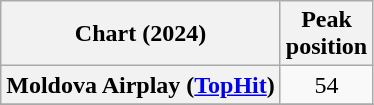<table class="wikitable plainrowheaders" style="text-align:center;">
<tr>
<th scope="col">Chart (2024)</th>
<th scope="col">Peak<br>position</th>
</tr>
<tr>
<th scope="row">Moldova Airplay (<a href='#'>TopHit</a>)</th>
<td>54</td>
</tr>
<tr>
</tr>
</table>
